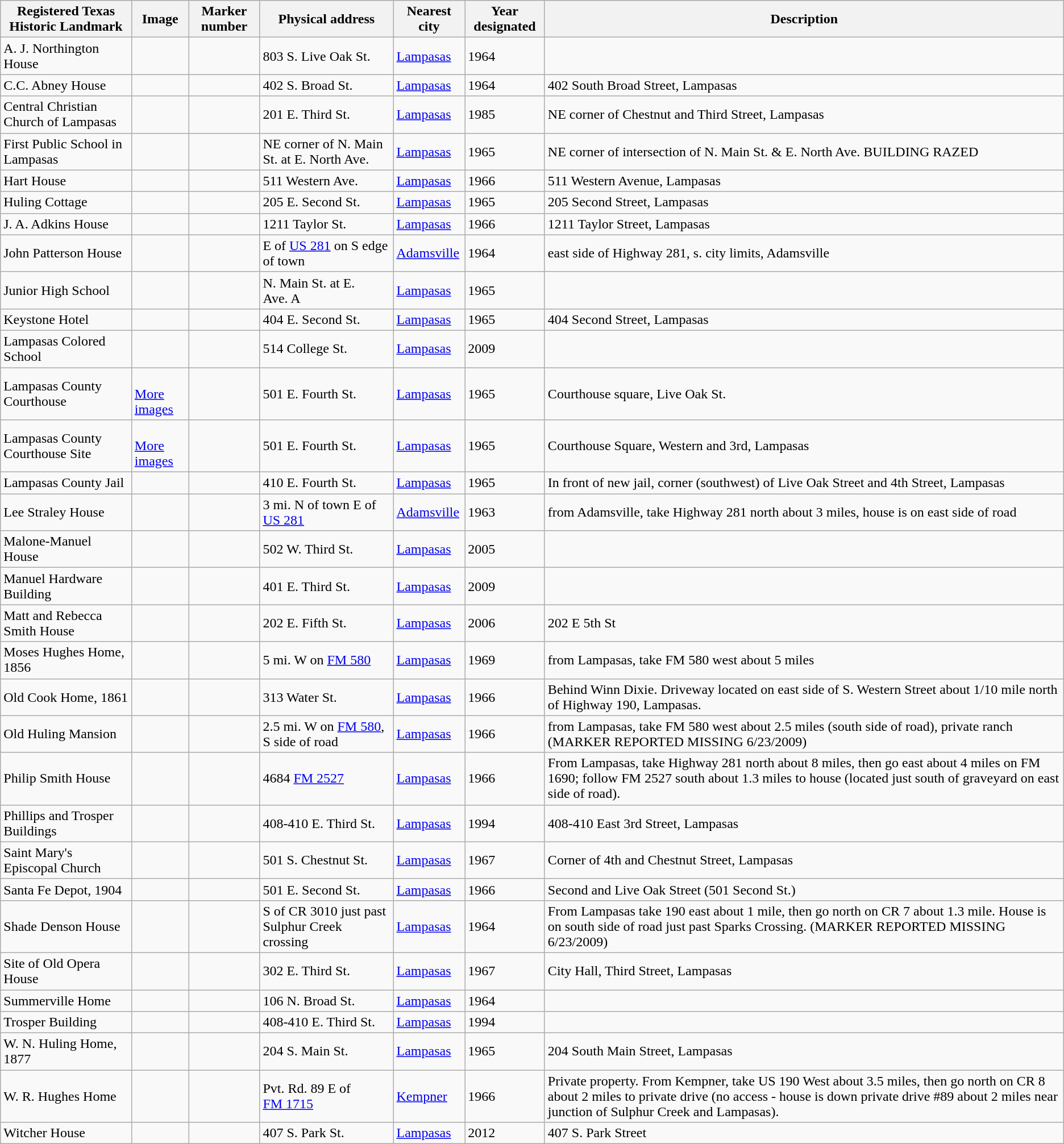<table class="wikitable sortable">
<tr>
<th>Registered Texas Historic Landmark</th>
<th>Image</th>
<th>Marker number</th>
<th>Physical address</th>
<th>Nearest city</th>
<th>Year designated</th>
<th>Description</th>
</tr>
<tr>
<td>A. J. Northington House</td>
<td></td>
<td></td>
<td>803 S. Live Oak St.<br></td>
<td><a href='#'>Lampasas</a></td>
<td>1964</td>
<td></td>
</tr>
<tr>
<td>C.C. Abney House</td>
<td></td>
<td></td>
<td>402 S. Broad St.<br></td>
<td><a href='#'>Lampasas</a></td>
<td>1964</td>
<td>402 South Broad Street, Lampasas</td>
</tr>
<tr>
<td>Central Christian Church of Lampasas</td>
<td></td>
<td></td>
<td>201 E. Third St.<br></td>
<td><a href='#'>Lampasas</a></td>
<td>1985</td>
<td>NE corner of Chestnut and Third Street, Lampasas</td>
</tr>
<tr>
<td>First Public School in Lampasas</td>
<td></td>
<td></td>
<td>NE corner of N. Main St. at E. North Ave.<br></td>
<td><a href='#'>Lampasas</a></td>
<td>1965</td>
<td>NE corner of intersection of N. Main St. & E. North Ave. BUILDING RAZED</td>
</tr>
<tr>
<td>Hart House</td>
<td></td>
<td></td>
<td>511 Western Ave.<br></td>
<td><a href='#'>Lampasas</a></td>
<td>1966</td>
<td>511 Western Avenue, Lampasas</td>
</tr>
<tr>
<td>Huling Cottage</td>
<td></td>
<td></td>
<td>205 E. Second St.<br></td>
<td><a href='#'>Lampasas</a></td>
<td>1965</td>
<td>205 Second Street, Lampasas</td>
</tr>
<tr>
<td>J. A. Adkins House</td>
<td></td>
<td></td>
<td>1211 Taylor St.<br></td>
<td><a href='#'>Lampasas</a></td>
<td>1966</td>
<td>1211 Taylor Street, Lampasas</td>
</tr>
<tr>
<td>John Patterson House</td>
<td></td>
<td></td>
<td>E of <a href='#'>US 281</a> on S edge of town<br></td>
<td><a href='#'>Adamsville</a></td>
<td>1964</td>
<td>east side of Highway 281, s. city limits, Adamsville</td>
</tr>
<tr>
<td>Junior High School</td>
<td></td>
<td></td>
<td>N. Main St. at E. Ave. A<br></td>
<td><a href='#'>Lampasas</a></td>
<td>1965</td>
<td></td>
</tr>
<tr>
<td>Keystone Hotel</td>
<td></td>
<td></td>
<td>404 E. Second St.<br></td>
<td><a href='#'>Lampasas</a></td>
<td>1965</td>
<td>404 Second Street, Lampasas</td>
</tr>
<tr>
<td>Lampasas Colored School</td>
<td></td>
<td></td>
<td>514 College St.<br></td>
<td><a href='#'>Lampasas</a></td>
<td>2009</td>
<td></td>
</tr>
<tr>
<td>Lampasas County Courthouse</td>
<td><br> <a href='#'>More images</a></td>
<td></td>
<td>501 E. Fourth St.<br></td>
<td><a href='#'>Lampasas</a></td>
<td>1965</td>
<td>Courthouse square, Live Oak St.</td>
</tr>
<tr>
<td>Lampasas County Courthouse Site</td>
<td><br> <a href='#'>More images</a></td>
<td></td>
<td>501 E. Fourth St.<br></td>
<td><a href='#'>Lampasas</a></td>
<td>1965</td>
<td>Courthouse Square, Western and 3rd, Lampasas</td>
</tr>
<tr>
<td>Lampasas County Jail</td>
<td></td>
<td></td>
<td>410 E. Fourth St.<br></td>
<td><a href='#'>Lampasas</a></td>
<td>1965</td>
<td>In front of new jail, corner (southwest) of Live Oak Street and 4th Street, Lampasas</td>
</tr>
<tr>
<td>Lee Straley House</td>
<td></td>
<td></td>
<td>3 mi. N of town E of <a href='#'>US 281</a><br></td>
<td><a href='#'>Adamsville</a></td>
<td>1963</td>
<td>from Adamsville, take Highway 281 north about 3 miles, house is on east side of road</td>
</tr>
<tr>
<td>Malone-Manuel House</td>
<td></td>
<td></td>
<td>502 W. Third St.<br></td>
<td><a href='#'>Lampasas</a></td>
<td>2005</td>
<td></td>
</tr>
<tr>
<td>Manuel Hardware Building</td>
<td></td>
<td></td>
<td>401 E. Third St.<br></td>
<td><a href='#'>Lampasas</a></td>
<td>2009</td>
<td></td>
</tr>
<tr>
<td>Matt and Rebecca Smith House</td>
<td></td>
<td></td>
<td>202 E. Fifth St.<br></td>
<td><a href='#'>Lampasas</a></td>
<td>2006</td>
<td>202 E 5th St</td>
</tr>
<tr>
<td>Moses Hughes Home, 1856</td>
<td></td>
<td></td>
<td>5 mi. W on <a href='#'>FM 580</a><br></td>
<td><a href='#'>Lampasas</a></td>
<td>1969</td>
<td>from Lampasas, take FM 580 west about 5 miles</td>
</tr>
<tr>
<td>Old Cook Home, 1861</td>
<td></td>
<td></td>
<td>313 Water St.<br></td>
<td><a href='#'>Lampasas</a></td>
<td>1966</td>
<td>Behind Winn Dixie. Driveway located on east side of S. Western Street about 1/10 mile north of Highway 190, Lampasas.</td>
</tr>
<tr>
<td>Old Huling Mansion</td>
<td></td>
<td></td>
<td>2.5 mi. W on <a href='#'>FM 580</a>, S side of road<br></td>
<td><a href='#'>Lampasas</a></td>
<td>1966</td>
<td>from Lampasas, take FM 580 west about 2.5 miles (south side of road), private ranch (MARKER REPORTED MISSING 6/23/2009)</td>
</tr>
<tr>
<td>Philip Smith House</td>
<td></td>
<td></td>
<td>4684 <a href='#'>FM 2527</a><br></td>
<td><a href='#'>Lampasas</a></td>
<td>1966</td>
<td>From Lampasas, take Highway 281 north about 8 miles, then go east about 4 miles on FM 1690; follow FM 2527 south about 1.3 miles to house (located just south of graveyard on east side of road).</td>
</tr>
<tr>
<td>Phillips and Trosper Buildings</td>
<td></td>
<td></td>
<td>408-410 E. Third St.<br></td>
<td><a href='#'>Lampasas</a></td>
<td>1994</td>
<td>408-410 East 3rd Street, Lampasas</td>
</tr>
<tr>
<td>Saint Mary's Episcopal Church</td>
<td></td>
<td></td>
<td>501 S. Chestnut St.<br></td>
<td><a href='#'>Lampasas</a></td>
<td>1967</td>
<td>Corner of 4th and Chestnut Street, Lampasas</td>
</tr>
<tr>
<td>Santa Fe Depot, 1904</td>
<td></td>
<td></td>
<td>501 E. Second St.<br></td>
<td><a href='#'>Lampasas</a></td>
<td>1966</td>
<td>Second and Live Oak Street (501 Second St.)</td>
</tr>
<tr>
<td>Shade Denson House</td>
<td></td>
<td></td>
<td>S of CR 3010 just past Sulphur Creek crossing<br></td>
<td><a href='#'>Lampasas</a></td>
<td>1964</td>
<td>From Lampasas take 190 east about 1 mile, then go north on CR 7 about 1.3 mile. House is on south side of road just past Sparks Crossing. (MARKER REPORTED MISSING 6/23/2009)</td>
</tr>
<tr>
<td>Site of Old Opera House</td>
<td></td>
<td></td>
<td>302 E. Third St.<br></td>
<td><a href='#'>Lampasas</a></td>
<td>1967</td>
<td>City Hall, Third Street, Lampasas</td>
</tr>
<tr>
<td>Summerville Home</td>
<td></td>
<td></td>
<td>106 N. Broad St.<br></td>
<td><a href='#'>Lampasas</a></td>
<td>1964</td>
<td></td>
</tr>
<tr>
<td>Trosper Building</td>
<td></td>
<td></td>
<td>408-410 E. Third St.<br></td>
<td><a href='#'>Lampasas</a></td>
<td>1994</td>
<td></td>
</tr>
<tr>
<td>W. N. Huling Home, 1877</td>
<td></td>
<td></td>
<td>204 S. Main St.<br></td>
<td><a href='#'>Lampasas</a></td>
<td>1965</td>
<td>204 South Main Street, Lampasas</td>
</tr>
<tr>
<td>W. R. Hughes Home</td>
<td></td>
<td></td>
<td>Pvt. Rd. 89 E of <a href='#'>FM 1715</a><br></td>
<td><a href='#'>Kempner</a></td>
<td>1966</td>
<td>Private property. From Kempner, take US 190 West about 3.5 miles, then go north on CR 8 about 2 miles to private drive (no access - house is down private drive #89 about 2 miles near junction of Sulphur Creek and Lampasas).</td>
</tr>
<tr>
<td>Witcher House</td>
<td></td>
<td></td>
<td>407 S. Park St.<br></td>
<td><a href='#'>Lampasas</a></td>
<td>2012</td>
<td>407 S. Park Street</td>
</tr>
</table>
